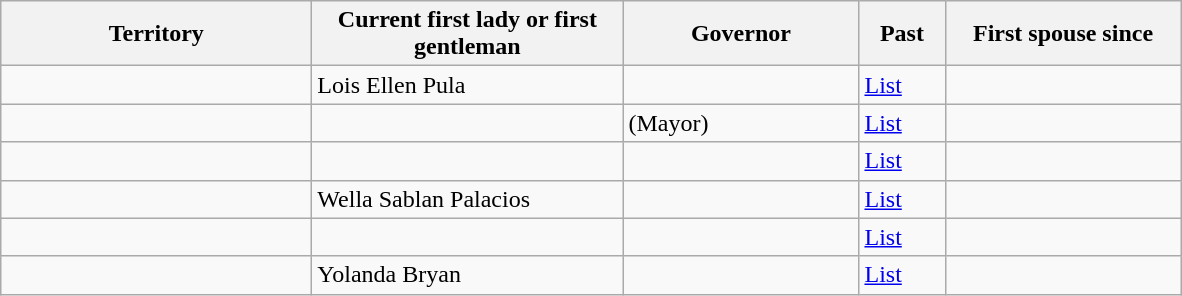<table class="sortable wikitable">
<tr>
<th width="200px">Territory</th>
<th width="200px">Current first lady or first gentleman</th>
<th width="150px">Governor</th>
<th width="50px">Past</th>
<th width="150px">First spouse since</th>
</tr>
<tr>
<td></td>
<td>Lois Ellen Pula</td>
<td></td>
<td><a href='#'>List</a></td>
<td></td>
</tr>
<tr>
<td></td>
<td></td>
<td> (Mayor)</td>
<td><a href='#'>List</a></td>
<td></td>
</tr>
<tr>
<td></td>
<td></td>
<td></td>
<td><a href='#'>List</a></td>
<td></td>
</tr>
<tr>
<td></td>
<td>Wella Sablan Palacios</td>
<td></td>
<td><a href='#'>List</a></td>
<td></td>
</tr>
<tr>
<td></td>
<td></td>
<td></td>
<td><a href='#'>List</a></td>
<td></td>
</tr>
<tr>
<td></td>
<td>Yolanda Bryan</td>
<td></td>
<td><a href='#'>List</a></td>
<td></td>
</tr>
</table>
